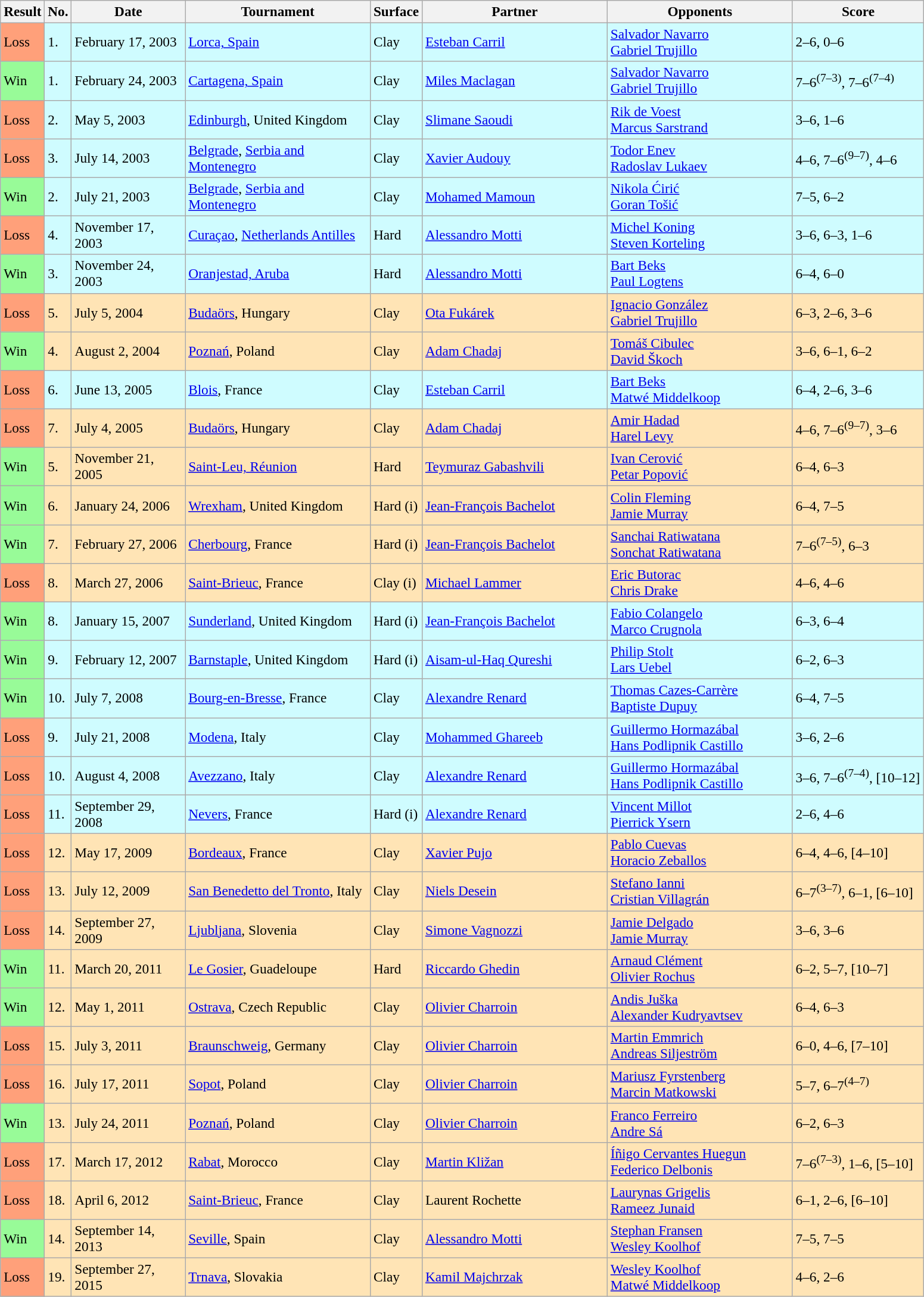<table class="sortable wikitable" style=font-size:97%>
<tr>
<th>Result</th>
<th>No.</th>
<th width=120>Date</th>
<th width=200>Tournament</th>
<th>Surface</th>
<th width=200>Partner</th>
<th width=200>Opponents</th>
<th style="width:140px" class="unsortable">Score</th>
</tr>
<tr bgcolor=CFFCFF>
<td style="background:#ffa07a;">Loss</td>
<td>1.</td>
<td>February 17, 2003</td>
<td><a href='#'>Lorca, Spain</a></td>
<td>Clay</td>
<td> <a href='#'>Esteban Carril</a></td>
<td> <a href='#'>Salvador Navarro</a><br> <a href='#'>Gabriel Trujillo</a></td>
<td>2–6, 0–6</td>
</tr>
<tr bgcolor=CFFCFF>
<td style="background:#98fb98;">Win</td>
<td>1.</td>
<td>February 24, 2003</td>
<td><a href='#'>Cartagena, Spain</a></td>
<td>Clay</td>
<td> <a href='#'>Miles Maclagan</a></td>
<td> <a href='#'>Salvador Navarro</a><br> <a href='#'>Gabriel Trujillo</a></td>
<td>7–6<sup>(7–3)</sup>, 7–6<sup>(7–4)</sup></td>
</tr>
<tr bgcolor=CFFCFF>
<td style="background:#ffa07a;">Loss</td>
<td>2.</td>
<td>May 5, 2003</td>
<td><a href='#'>Edinburgh</a>, United Kingdom</td>
<td>Clay</td>
<td> <a href='#'>Slimane Saoudi</a></td>
<td> <a href='#'>Rik de Voest</a><br> <a href='#'>Marcus Sarstrand</a></td>
<td>3–6, 1–6</td>
</tr>
<tr bgcolor=CFFCFF>
<td style="background:#ffa07a;">Loss</td>
<td>3.</td>
<td>July 14, 2003</td>
<td><a href='#'>Belgrade</a>, <a href='#'>Serbia and Montenegro</a></td>
<td>Clay</td>
<td> <a href='#'>Xavier Audouy</a></td>
<td> <a href='#'>Todor Enev</a><br> <a href='#'>Radoslav Lukaev</a></td>
<td>4–6, 7–6<sup>(9–7)</sup>, 4–6</td>
</tr>
<tr bgcolor=CFFCFF>
<td style="background:#98fb98;">Win</td>
<td>2.</td>
<td>July 21, 2003</td>
<td><a href='#'>Belgrade</a>, <a href='#'>Serbia and Montenegro</a></td>
<td>Clay</td>
<td> <a href='#'>Mohamed Mamoun</a></td>
<td> <a href='#'>Nikola Ćirić</a><br> <a href='#'>Goran Tošić</a></td>
<td>7–5, 6–2</td>
</tr>
<tr bgcolor=CFFCFF>
<td style="background:#ffa07a;">Loss</td>
<td>4.</td>
<td>November 17, 2003</td>
<td><a href='#'>Curaçao</a>, <a href='#'>Netherlands Antilles</a></td>
<td>Hard</td>
<td> <a href='#'>Alessandro Motti</a></td>
<td> <a href='#'>Michel Koning</a><br> <a href='#'>Steven Korteling</a></td>
<td>3–6, 6–3, 1–6</td>
</tr>
<tr bgcolor=CFFCFF>
<td style="background:#98fb98;">Win</td>
<td>3.</td>
<td>November 24, 2003</td>
<td><a href='#'>Oranjestad, Aruba</a></td>
<td>Hard</td>
<td> <a href='#'>Alessandro Motti</a></td>
<td> <a href='#'>Bart Beks</a><br> <a href='#'>Paul Logtens</a></td>
<td>6–4, 6–0</td>
</tr>
<tr bgcolor=moccasin>
<td style="background:#ffa07a;">Loss</td>
<td>5.</td>
<td>July 5, 2004</td>
<td><a href='#'>Budaörs</a>, Hungary</td>
<td>Clay</td>
<td> <a href='#'>Ota Fukárek</a></td>
<td> <a href='#'>Ignacio González</a><br> <a href='#'>Gabriel Trujillo</a></td>
<td>6–3, 2–6, 3–6</td>
</tr>
<tr bgcolor=moccasin>
<td style="background:#98fb98;">Win</td>
<td>4.</td>
<td>August 2, 2004</td>
<td><a href='#'>Poznań</a>, Poland</td>
<td>Clay</td>
<td> <a href='#'>Adam Chadaj</a></td>
<td> <a href='#'>Tomáš Cibulec</a><br> <a href='#'>David Škoch</a></td>
<td>3–6, 6–1, 6–2</td>
</tr>
<tr bgcolor=CFFCFF>
<td style="background:#ffa07a;">Loss</td>
<td>6.</td>
<td>June 13, 2005</td>
<td><a href='#'>Blois</a>, France</td>
<td>Clay</td>
<td> <a href='#'>Esteban Carril</a></td>
<td> <a href='#'>Bart Beks</a><br> <a href='#'>Matwé Middelkoop</a></td>
<td>6–4, 2–6, 3–6</td>
</tr>
<tr bgcolor=moccasin>
<td style="background:#ffa07a;">Loss</td>
<td>7.</td>
<td>July 4, 2005</td>
<td><a href='#'>Budaörs</a>, Hungary</td>
<td>Clay</td>
<td> <a href='#'>Adam Chadaj</a></td>
<td> <a href='#'>Amir Hadad</a><br> <a href='#'>Harel Levy</a></td>
<td>4–6, 7–6<sup>(9–7)</sup>, 3–6</td>
</tr>
<tr bgcolor=moccasin>
<td style="background:#98fb98;">Win</td>
<td>5.</td>
<td>November 21, 2005</td>
<td><a href='#'>Saint-Leu, Réunion</a></td>
<td>Hard</td>
<td> <a href='#'>Teymuraz Gabashvili</a></td>
<td> <a href='#'>Ivan Cerović</a><br> <a href='#'>Petar Popović</a></td>
<td>6–4, 6–3</td>
</tr>
<tr bgcolor=moccasin>
<td style="background:#98fb98;">Win</td>
<td>6.</td>
<td>January 24, 2006</td>
<td><a href='#'>Wrexham</a>, United Kingdom</td>
<td>Hard (i)</td>
<td> <a href='#'>Jean-François Bachelot</a></td>
<td> <a href='#'>Colin Fleming</a><br> <a href='#'>Jamie Murray</a></td>
<td>6–4, 7–5</td>
</tr>
<tr bgcolor=moccasin>
<td style="background:#98fb98;">Win</td>
<td>7.</td>
<td>February 27, 2006</td>
<td><a href='#'>Cherbourg</a>, France</td>
<td>Hard (i)</td>
<td> <a href='#'>Jean-François Bachelot</a></td>
<td> <a href='#'>Sanchai Ratiwatana</a><br> <a href='#'>Sonchat Ratiwatana</a></td>
<td>7–6<sup>(7–5)</sup>, 6–3</td>
</tr>
<tr bgcolor=moccasin>
<td style="background:#ffa07a;">Loss</td>
<td>8.</td>
<td>March 27, 2006</td>
<td><a href='#'>Saint-Brieuc</a>, France</td>
<td>Clay (i)</td>
<td> <a href='#'>Michael Lammer</a></td>
<td> <a href='#'>Eric Butorac</a><br> <a href='#'>Chris Drake</a></td>
<td>4–6, 4–6</td>
</tr>
<tr bgcolor=CFFCFF>
<td style="background:#98fb98;">Win</td>
<td>8.</td>
<td>January 15, 2007</td>
<td><a href='#'>Sunderland</a>, United Kingdom</td>
<td>Hard (i)</td>
<td> <a href='#'>Jean-François Bachelot</a></td>
<td> <a href='#'>Fabio Colangelo</a><br> <a href='#'>Marco Crugnola</a></td>
<td>6–3, 6–4</td>
</tr>
<tr bgcolor=CFFCFF>
<td style="background:#98fb98;">Win</td>
<td>9.</td>
<td>February 12, 2007</td>
<td><a href='#'>Barnstaple</a>, United Kingdom</td>
<td>Hard (i)</td>
<td> <a href='#'>Aisam-ul-Haq Qureshi</a></td>
<td> <a href='#'>Philip Stolt</a><br> <a href='#'>Lars Uebel</a></td>
<td>6–2, 6–3</td>
</tr>
<tr bgcolor=CFFCFF>
<td style="background:#98fb98;">Win</td>
<td>10.</td>
<td>July 7, 2008</td>
<td><a href='#'>Bourg-en-Bresse</a>, France</td>
<td>Clay</td>
<td> <a href='#'>Alexandre Renard</a></td>
<td> <a href='#'>Thomas Cazes-Carrère</a><br> <a href='#'>Baptiste Dupuy</a></td>
<td>6–4, 7–5</td>
</tr>
<tr bgcolor=CFFCFF>
<td style="background:#ffa07a;">Loss</td>
<td>9.</td>
<td>July 21, 2008</td>
<td><a href='#'>Modena</a>, Italy</td>
<td>Clay</td>
<td> <a href='#'>Mohammed Ghareeb</a></td>
<td> <a href='#'>Guillermo Hormazábal</a><br> <a href='#'>Hans Podlipnik Castillo</a></td>
<td>3–6, 2–6</td>
</tr>
<tr bgcolor=CFFCFF>
<td style="background:#ffa07a;">Loss</td>
<td>10.</td>
<td>August 4, 2008</td>
<td><a href='#'>Avezzano</a>, Italy</td>
<td>Clay</td>
<td> <a href='#'>Alexandre Renard</a></td>
<td> <a href='#'>Guillermo Hormazábal</a><br> <a href='#'>Hans Podlipnik Castillo</a></td>
<td>3–6, 7–6<sup>(7–4)</sup>, [10–12]</td>
</tr>
<tr bgcolor=CFFCFF>
<td style="background:#ffa07a;">Loss</td>
<td>11.</td>
<td>September 29, 2008</td>
<td><a href='#'>Nevers</a>, France</td>
<td>Hard (i)</td>
<td> <a href='#'>Alexandre Renard</a></td>
<td> <a href='#'>Vincent Millot</a><br> <a href='#'>Pierrick Ysern</a></td>
<td>2–6, 4–6</td>
</tr>
<tr bgcolor=moccasin>
<td style="background:#ffa07a;">Loss</td>
<td>12.</td>
<td>May 17, 2009</td>
<td><a href='#'>Bordeaux</a>, France</td>
<td>Clay</td>
<td> <a href='#'>Xavier Pujo</a></td>
<td> <a href='#'>Pablo Cuevas</a><br> <a href='#'>Horacio Zeballos</a></td>
<td>6–4, 4–6, [4–10]</td>
</tr>
<tr bgcolor=moccasin>
<td style="background:#ffa07a;">Loss</td>
<td>13.</td>
<td>July 12, 2009</td>
<td><a href='#'>San Benedetto del Tronto</a>, Italy</td>
<td>Clay</td>
<td> <a href='#'>Niels Desein</a></td>
<td> <a href='#'>Stefano Ianni</a><br> <a href='#'>Cristian Villagrán</a></td>
<td>6–7<sup>(3–7)</sup>, 6–1, [6–10]</td>
</tr>
<tr bgcolor=moccasin>
<td style="background:#ffa07a;">Loss</td>
<td>14.</td>
<td>September 27, 2009</td>
<td><a href='#'>Ljubljana</a>, Slovenia</td>
<td>Clay</td>
<td> <a href='#'>Simone Vagnozzi</a></td>
<td> <a href='#'>Jamie Delgado</a><br> <a href='#'>Jamie Murray</a></td>
<td>3–6, 3–6</td>
</tr>
<tr bgcolor=moccasin>
<td style="background:#98fb98;">Win</td>
<td>11.</td>
<td>March 20, 2011</td>
<td><a href='#'>Le Gosier</a>, Guadeloupe</td>
<td>Hard</td>
<td> <a href='#'>Riccardo Ghedin</a></td>
<td> <a href='#'>Arnaud Clément</a><br> <a href='#'>Olivier Rochus</a></td>
<td>6–2, 5–7, [10–7]</td>
</tr>
<tr bgcolor=moccasin>
<td style="background:#98fb98;">Win</td>
<td>12.</td>
<td>May 1, 2011</td>
<td><a href='#'>Ostrava</a>, Czech Republic</td>
<td>Clay</td>
<td> <a href='#'>Olivier Charroin</a></td>
<td> <a href='#'>Andis Juška</a><br> <a href='#'>Alexander Kudryavtsev</a></td>
<td>6–4, 6–3</td>
</tr>
<tr bgcolor=moccasin>
<td style="background:#ffa07a;">Loss</td>
<td>15.</td>
<td>July 3, 2011</td>
<td><a href='#'>Braunschweig</a>, Germany</td>
<td>Clay</td>
<td> <a href='#'>Olivier Charroin</a></td>
<td> <a href='#'>Martin Emmrich</a><br> <a href='#'>Andreas Siljeström</a></td>
<td>6–0, 4–6, [7–10]</td>
</tr>
<tr bgcolor=moccasin>
<td style="background:#ffa07a;">Loss</td>
<td>16.</td>
<td>July 17, 2011</td>
<td><a href='#'>Sopot</a>, Poland</td>
<td>Clay</td>
<td> <a href='#'>Olivier Charroin</a></td>
<td> <a href='#'>Mariusz Fyrstenberg</a><br> <a href='#'>Marcin Matkowski</a></td>
<td>5–7, 6–7<sup>(4–7)</sup></td>
</tr>
<tr bgcolor=moccasin>
<td style="background:#98fb98;">Win</td>
<td>13.</td>
<td>July 24, 2011</td>
<td><a href='#'>Poznań</a>, Poland</td>
<td>Clay</td>
<td> <a href='#'>Olivier Charroin</a></td>
<td> <a href='#'>Franco Ferreiro</a><br> <a href='#'>Andre Sá</a></td>
<td>6–2, 6–3</td>
</tr>
<tr bgcolor=moccasin>
<td style="background:#ffa07a;">Loss</td>
<td>17.</td>
<td>March 17, 2012</td>
<td><a href='#'>Rabat</a>, Morocco</td>
<td>Clay</td>
<td> <a href='#'>Martin Kližan</a></td>
<td> <a href='#'>Íñigo Cervantes Huegun</a><br> <a href='#'>Federico Delbonis</a></td>
<td>7–6<sup>(7–3)</sup>, 1–6, [5–10]</td>
</tr>
<tr bgcolor=moccasin>
<td style="background:#ffa07a;">Loss</td>
<td>18.</td>
<td>April 6, 2012</td>
<td><a href='#'>Saint-Brieuc</a>, France</td>
<td>Clay</td>
<td> Laurent Rochette</td>
<td> <a href='#'>Laurynas Grigelis</a><br> <a href='#'>Rameez Junaid</a></td>
<td>6–1, 2–6, [6–10]</td>
</tr>
<tr bgcolor=moccasin>
<td style="background:#98fb98;">Win</td>
<td>14.</td>
<td>September 14, 2013</td>
<td><a href='#'>Seville</a>, Spain</td>
<td>Clay</td>
<td> <a href='#'>Alessandro Motti</a></td>
<td> <a href='#'>Stephan Fransen</a><br> <a href='#'>Wesley Koolhof</a></td>
<td>7–5, 7–5</td>
</tr>
<tr bgcolor=moccasin>
<td style="background:#ffa07a;">Loss</td>
<td>19.</td>
<td>September 27, 2015</td>
<td><a href='#'>Trnava</a>, Slovakia</td>
<td>Clay</td>
<td> <a href='#'>Kamil Majchrzak</a></td>
<td> <a href='#'>Wesley Koolhof</a><br> <a href='#'>Matwé Middelkoop</a></td>
<td>4–6, 2–6</td>
</tr>
</table>
